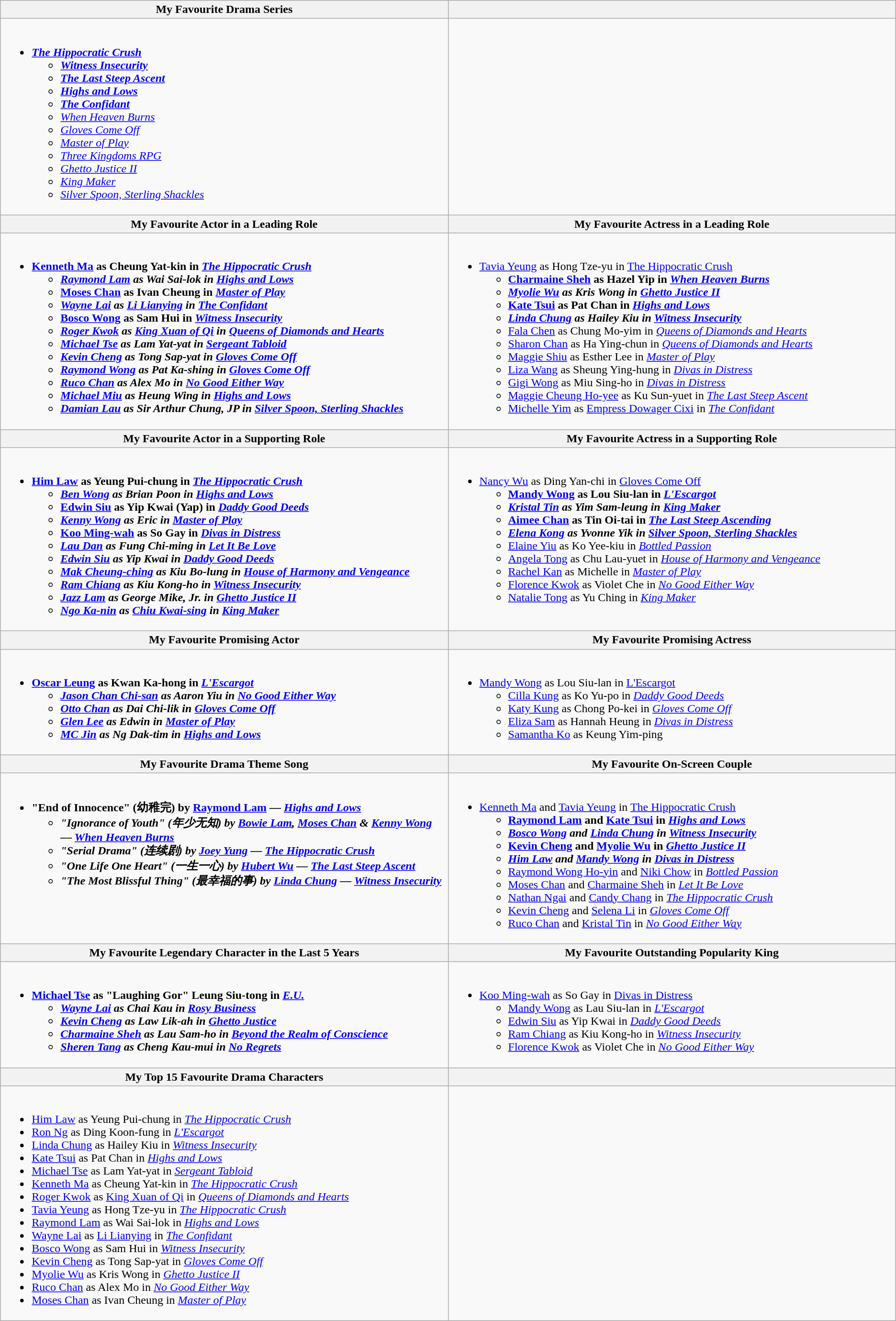<table class="wikitable">
<tr>
<th style="width:50%;">My Favourite Drama Series</th>
<th style="width:50%;"></th>
</tr>
<tr>
<td valign="top"><br><ul><li><strong><em><a href='#'>The Hippocratic Crush</a></em></strong><ul><li><strong><em><a href='#'>Witness Insecurity</a></em></strong></li><li><strong><em><a href='#'>The Last Steep Ascent</a></em></strong></li><li><strong><em><a href='#'>Highs and Lows</a></em></strong></li><li><strong><em><a href='#'>The Confidant</a></em></strong></li><li><em><a href='#'>When Heaven Burns</a></em></li><li><em><a href='#'>Gloves Come Off</a></em></li><li><em><a href='#'>Master of Play</a></em></li><li><em><a href='#'>Three Kingdoms RPG</a></em></li><li><em><a href='#'>Ghetto Justice II</a></em></li><li><em><a href='#'>King Maker</a></em></li><li><em><a href='#'>Silver Spoon, Sterling Shackles</a></em></li></ul></li></ul></td>
<td valign="top"></td>
</tr>
<tr>
<th style="width:50%;">My Favourite Actor in a Leading Role</th>
<th style="width:50%;">My Favourite Actress in a Leading Role</th>
</tr>
<tr>
<td valign="top"><br><ul><li><strong><a href='#'>Kenneth Ma</a> as Cheung Yat-kin in <em><a href='#'>The Hippocratic Crush</a><strong><em><ul><li></strong><a href='#'>Raymond Lam</a> as Wai Sai-lok in </em><a href='#'>Highs and Lows</a></em></strong></li><li><strong><a href='#'>Moses Chan</a> as Ivan Cheung in <em><a href='#'>Master of Play</a><strong><em></li><li></strong><a href='#'>Wayne Lai</a> as <a href='#'>Li Lianying</a> in </em><a href='#'>The Confidant</a></em></strong></li><li><strong><a href='#'>Bosco Wong</a> as Sam Hui in <em><a href='#'>Witness Insecurity</a><strong><em></li><li><a href='#'>Roger Kwok</a> as <a href='#'>King Xuan of Qi</a> in </em><a href='#'>Queens of Diamonds and Hearts</a><em></li><li><a href='#'>Michael Tse</a> as Lam Yat-yat in </em><a href='#'>Sergeant Tabloid</a><em></li><li><a href='#'>Kevin Cheng</a> as Tong Sap-yat in </em><a href='#'>Gloves Come Off</a><em></li><li><a href='#'>Raymond Wong</a> as Pat Ka-shing in </em><a href='#'>Gloves Come Off</a><em></li><li><a href='#'>Ruco Chan</a> as Alex Mo in </em><a href='#'>No Good Either Way</a><em></li><li><a href='#'>Michael Miu</a> as Heung Wing in </em><a href='#'>Highs and Lows</a><em></li><li><a href='#'>Damian Lau</a> as Sir Arthur Chung, JP in </em><a href='#'>Silver Spoon, Sterling Shackles</a><em></li></ul></li></ul></td>
<td valign="top"><br><ul><li></strong><a href='#'>Tavia Yeung</a> as Hong Tze-yu in </em><a href='#'>The Hippocratic Crush</a></em></strong><ul><li><strong><a href='#'>Charmaine Sheh</a> as Hazel Yip in <em><a href='#'>When Heaven Burns</a><strong><em></li><li></strong><a href='#'>Myolie Wu</a> as Kris Wong in </em><a href='#'>Ghetto Justice II</a></em></strong></li><li><strong><a href='#'>Kate Tsui</a> as Pat Chan in <em><a href='#'>Highs and Lows</a><strong><em></li><li></strong><a href='#'>Linda Chung</a> as Hailey Kiu in </em><a href='#'>Witness Insecurity</a></em></strong></li><li><a href='#'>Fala Chen</a> as Chung Mo-yim in <em><a href='#'>Queens of Diamonds and Hearts</a></em></li><li><a href='#'>Sharon Chan</a> as Ha Ying-chun in <em><a href='#'>Queens of Diamonds and Hearts</a></em></li><li><a href='#'>Maggie Shiu</a> as Esther Lee in <em><a href='#'>Master of Play</a></em></li><li><a href='#'>Liza Wang</a> as Sheung Ying-hung in <em><a href='#'>Divas in Distress</a></em></li><li><a href='#'>Gigi Wong</a> as Miu Sing-ho in <em><a href='#'>Divas in Distress</a></em></li><li><a href='#'>Maggie Cheung Ho-yee</a> as Ku Sun-yuet in <em><a href='#'>The Last Steep Ascent</a></em></li><li><a href='#'>Michelle Yim</a> as <a href='#'>Empress Dowager Cixi</a> in <em><a href='#'>The Confidant</a></em></li></ul></li></ul></td>
</tr>
<tr>
<th style="width:50%;">My Favourite Actor in a Supporting Role</th>
<th style="width:50%;">My Favourite Actress in a Supporting Role</th>
</tr>
<tr>
<td valign="top"><br><ul><li><strong><a href='#'>Him Law</a> as Yeung Pui-chung in <em><a href='#'>The Hippocratic Crush</a><strong><em><ul><li></strong><a href='#'>Ben Wong</a> as Brian Poon in </em><a href='#'>Highs and Lows</a></em></strong></li><li><strong><a href='#'>Edwin Siu</a> as Yip Kwai (Yap) in <em><a href='#'>Daddy Good Deeds</a><strong><em></li><li></strong><a href='#'>Kenny Wong</a> as Eric in </em><a href='#'>Master of Play</a></em></strong></li><li><strong><a href='#'>Koo Ming-wah</a> as So Gay in <em><a href='#'>Divas in Distress</a><strong><em></li><li><a href='#'>Lau Dan</a> as Fung Chi-ming in </em><a href='#'>Let It Be Love</a><em></li><li><a href='#'>Edwin Siu</a> as Yip Kwai in </em><a href='#'>Daddy Good Deeds</a><em></li><li><a href='#'>Mak Cheung-ching</a> as Kiu Bo-lung in </em><a href='#'>House of Harmony and Vengeance</a><em></li><li><a href='#'>Ram Chiang</a> as Kiu Kong-ho in </em><a href='#'>Witness Insecurity</a><em></li><li><a href='#'>Jazz Lam</a> as George Mike, Jr. in </em><a href='#'>Ghetto Justice II</a><em></li><li><a href='#'>Ngo Ka-nin</a> as <a href='#'>Chiu Kwai-sing</a> in </em><a href='#'>King Maker</a><em></li></ul></li></ul></td>
<td valign="top"><br><ul><li></strong><a href='#'>Nancy Wu</a> as Ding Yan-chi in </em><a href='#'>Gloves Come Off</a></em></strong><ul><li><strong><a href='#'>Mandy Wong</a> as Lou Siu-lan in <em><a href='#'>L'Escargot</a><strong><em></li><li></strong><a href='#'>Kristal Tin</a> as Yim Sam-leung in </em><a href='#'>King Maker</a></em></strong></li><li><strong><a href='#'>Aimee Chan</a> as Tin Oi-tai in <em><a href='#'>The Last Steep Ascending</a><strong><em></li><li></strong><a href='#'>Elena Kong</a> as Yvonne Yik in </em><a href='#'>Silver Spoon, Sterling Shackles</a></em></strong></li><li><a href='#'>Elaine Yiu</a> as Ko Yee-kiu in <em><a href='#'>Bottled Passion</a></em></li><li><a href='#'>Angela Tong</a> as Chu Lau-yuet in <em><a href='#'>House of Harmony and Vengeance</a></em></li><li><a href='#'>Rachel Kan</a> as Michelle in <em><a href='#'>Master of Play</a></em></li><li><a href='#'>Florence Kwok</a> as Violet Che in <em><a href='#'>No Good Either Way</a></em></li><li><a href='#'>Natalie Tong</a> as Yu Ching in <em><a href='#'>King Maker</a></em></li></ul></li></ul></td>
</tr>
<tr>
<th style="width:50%;">My Favourite Promising Actor</th>
<th style="width:50%;">My Favourite Promising Actress</th>
</tr>
<tr>
<td valign="top"><br><ul><li><strong><a href='#'>Oscar Leung</a> as Kwan Ka-hong in <em><a href='#'>L'Escargot</a><strong><em><ul><li><a href='#'>Jason Chan Chi-san</a> as Aaron Yiu in </em><a href='#'>No Good Either Way</a><em></li><li><a href='#'>Otto Chan</a> as Dai Chi-lik in </em><a href='#'>Gloves Come Off</a><em></li><li><a href='#'>Glen Lee</a> as Edwin in </em><a href='#'>Master of Play</a><em></li><li><a href='#'>MC Jin</a> as Ng Dak-tim in </em><a href='#'>Highs and Lows</a><em></li></ul></li></ul></td>
<td valign="top"><br><ul><li></strong><a href='#'>Mandy Wong</a> as Lou Siu-lan in </em><a href='#'>L'Escargot</a></em></strong><ul><li><a href='#'>Cilla Kung</a> as Ko Yu-po in <em><a href='#'>Daddy Good Deeds</a></em></li><li><a href='#'>Katy Kung</a> as Chong Po-kei in <em><a href='#'>Gloves Come Off</a></em></li><li><a href='#'>Eliza Sam</a> as Hannah Heung in <em><a href='#'>Divas in Distress</a></em></li><li><a href='#'>Samantha Ko</a> as Keung Yim-ping</li></ul></li></ul></td>
</tr>
<tr>
<th style="width:50%;">My Favourite Drama Theme Song</th>
<th style="width:50%;">My Favourite On-Screen Couple</th>
</tr>
<tr>
<td valign="top"><br><ul><li><strong>"End of Innocence" (幼稚完) by <a href='#'>Raymond Lam</a> — <em><a href='#'>Highs and Lows</a><strong><em><ul><li>"Ignorance of Youth" (年少无知) by <a href='#'>Bowie Lam</a>, <a href='#'>Moses Chan</a> & <a href='#'>Kenny Wong</a> — </em><a href='#'>When Heaven Burns</a><em></li><li>"Serial Drama" (连续剧) by <a href='#'>Joey Yung</a> — </em><a href='#'>The Hippocratic Crush</a><em></li><li>"One Life One Heart" (一生一心) by <a href='#'>Hubert Wu</a> — </em><a href='#'>The Last Steep Ascent</a><em></li><li>"The Most Blissful Thing" (最幸福的事) by <a href='#'>Linda Chung</a> — </em><a href='#'>Witness Insecurity</a><em></li></ul></li></ul></td>
<td valign="top"><br><ul><li></strong><a href='#'>Kenneth Ma</a> and <a href='#'>Tavia Yeung</a> in </em><a href='#'>The Hippocratic Crush</a></em></strong><ul><li><strong><a href='#'>Raymond Lam</a> and <a href='#'>Kate Tsui</a> in <em><a href='#'>Highs and Lows</a><strong><em></li><li></strong><a href='#'>Bosco Wong</a> and <a href='#'>Linda Chung</a> in </em><a href='#'>Witness Insecurity</a></em></strong></li><li><strong><a href='#'>Kevin Cheng</a> and <a href='#'>Myolie Wu</a> in <em><a href='#'>Ghetto Justice II</a><strong><em></li><li></strong><a href='#'>Him Law</a> and <a href='#'>Mandy Wong</a> in </em><a href='#'>Divas in Distress</a></em></strong></li><li><a href='#'>Raymond Wong Ho-yin</a> and <a href='#'>Niki Chow</a> in <em><a href='#'>Bottled Passion</a></em></li><li><a href='#'>Moses Chan</a> and <a href='#'>Charmaine Sheh</a> in <em><a href='#'>Let It Be Love</a></em></li><li><a href='#'>Nathan Ngai</a> and <a href='#'>Candy Chang</a> in <em><a href='#'>The Hippocratic Crush</a></em></li><li><a href='#'>Kevin Cheng</a> and <a href='#'>Selena Li</a> in <em><a href='#'>Gloves Come Off</a></em></li><li><a href='#'>Ruco Chan</a> and <a href='#'>Kristal Tin</a> in <em><a href='#'>No Good Either Way</a></em></li></ul></li></ul></td>
</tr>
<tr>
<th style="width:50%;">My Favourite Legendary Character in the Last 5 Years</th>
<th style="width:50%;">My Favourite Outstanding Popularity King</th>
</tr>
<tr>
<td valign="top"><br><ul><li><strong><a href='#'>Michael Tse</a> as "Laughing Gor" Leung Siu-tong in <em><a href='#'>E.U.</a><strong><em><ul><li><a href='#'>Wayne Lai</a> as Chai Kau in </em><a href='#'>Rosy Business</a><em></li><li><a href='#'>Kevin Cheng</a> as Law Lik-ah in </em><a href='#'>Ghetto Justice</a><em></li><li><a href='#'>Charmaine Sheh</a> as Lau Sam-ho in </em><a href='#'>Beyond the Realm of Conscience</a><em></li><li><a href='#'>Sheren Tang</a> as Cheng Kau-mui in </em><a href='#'>No Regrets</a><em></li></ul></li></ul></td>
<td valign="top"><br><ul><li></strong><a href='#'>Koo Ming-wah</a> as So Gay in </em><a href='#'>Divas in Distress</a></em></strong><ul><li><a href='#'>Mandy Wong</a> as Lau Siu-lan in <em><a href='#'>L'Escargot</a></em></li><li><a href='#'>Edwin Siu</a> as Yip Kwai in <em><a href='#'>Daddy Good Deeds</a></em></li><li><a href='#'>Ram Chiang</a> as Kiu Kong-ho in <em><a href='#'>Witness Insecurity</a></em></li><li><a href='#'>Florence Kwok</a> as Violet Che in <em><a href='#'>No Good Either Way</a></em></li></ul></li></ul></td>
</tr>
<tr>
<th style="width:50%;">My Top 15 Favourite Drama Characters</th>
<th style="width:50%;"></th>
</tr>
<tr>
<td valign="top"><br><ul><li><a href='#'>Him Law</a> as Yeung Pui-chung in <em><a href='#'>The Hippocratic Crush</a></em></li><li><a href='#'>Ron Ng</a> as Ding Koon-fung in <em><a href='#'>L'Escargot</a></em></li><li><a href='#'>Linda Chung</a> as Hailey Kiu in <em><a href='#'>Witness Insecurity</a></em></li><li><a href='#'>Kate Tsui</a> as Pat Chan in <em><a href='#'>Highs and Lows</a></em></li><li><a href='#'>Michael Tse</a> as Lam Yat-yat in <em><a href='#'>Sergeant Tabloid</a></em></li><li><a href='#'>Kenneth Ma</a> as Cheung Yat-kin in <em><a href='#'>The Hippocratic Crush</a></em></li><li><a href='#'>Roger Kwok</a> as <a href='#'>King Xuan of Qi</a> in <em><a href='#'>Queens of Diamonds and Hearts</a></em></li><li><a href='#'>Tavia Yeung</a> as Hong Tze-yu in <em><a href='#'>The Hippocratic Crush</a></em></li><li><a href='#'>Raymond Lam</a> as Wai Sai-lok in <em><a href='#'>Highs and Lows</a></em></li><li><a href='#'>Wayne Lai</a> as <a href='#'>Li Lianying</a> in <em><a href='#'>The Confidant</a></em></li><li><a href='#'>Bosco Wong</a> as Sam Hui in <em><a href='#'>Witness Insecurity</a></em></li><li><a href='#'>Kevin Cheng</a> as Tong Sap-yat in <em><a href='#'>Gloves Come Off</a></em></li><li><a href='#'>Myolie Wu</a> as Kris Wong in <em><a href='#'>Ghetto Justice II</a></em></li><li><a href='#'>Ruco Chan</a> as Alex Mo in <em><a href='#'>No Good Either Way</a></em></li><li><a href='#'>Moses Chan</a> as Ivan Cheung in <em><a href='#'>Master of Play</a></em></li></ul></td>
<td valign="too"></td>
</tr>
</table>
